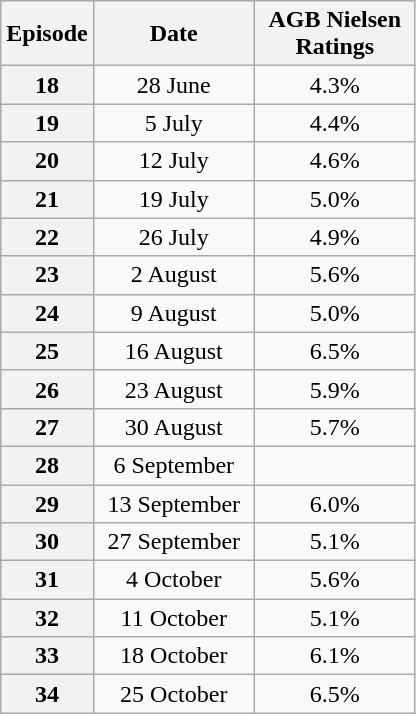<table class=wikitable style=text-align:center>
<tr>
<th>Episode</th>
<th style="width:100px;">Date</th>
<th style="width:100px;">AGB Nielsen<br>Ratings</th>
</tr>
<tr>
<th>18</th>
<td>28 June</td>
<td>4.3%</td>
</tr>
<tr>
<th>19</th>
<td>5 July</td>
<td>4.4%</td>
</tr>
<tr>
<th>20</th>
<td>12 July</td>
<td>4.6%</td>
</tr>
<tr>
<th>21</th>
<td>19 July</td>
<td>5.0%</td>
</tr>
<tr>
<th>22</th>
<td>26 July</td>
<td>4.9%</td>
</tr>
<tr>
<th>23</th>
<td>2 August</td>
<td>5.6%</td>
</tr>
<tr>
<th>24</th>
<td>9 August</td>
<td>5.0%</td>
</tr>
<tr>
<th>25</th>
<td>16 August</td>
<td>6.5%</td>
</tr>
<tr>
<th>26</th>
<td>23 August</td>
<td>5.9%</td>
</tr>
<tr>
<th>27</th>
<td>30 August</td>
<td>5.7%</td>
</tr>
<tr>
<th>28</th>
<td>6 September</td>
<td></td>
</tr>
<tr>
<th>29</th>
<td>13 September</td>
<td>6.0%</td>
</tr>
<tr>
<th>30</th>
<td>27 September</td>
<td>5.1%</td>
</tr>
<tr>
<th>31</th>
<td>4 October</td>
<td>5.6%</td>
</tr>
<tr>
<th>32</th>
<td>11 October</td>
<td>5.1%</td>
</tr>
<tr>
<th>33</th>
<td>18 October</td>
<td>6.1%</td>
</tr>
<tr>
<th>34</th>
<td>25 October</td>
<td>6.5%</td>
</tr>
</table>
